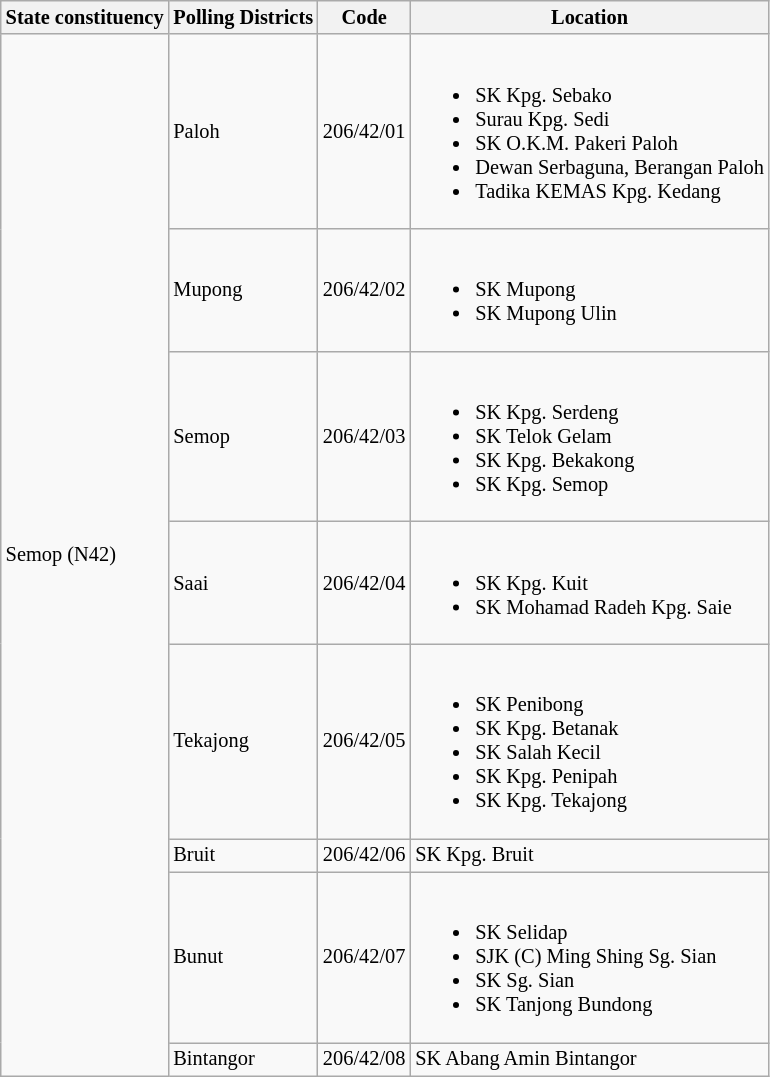<table class="wikitable sortable mw-collapsible" style="white-space:nowrap;font-size:85%">
<tr>
<th>State constituency</th>
<th>Polling Districts</th>
<th>Code</th>
<th>Location</th>
</tr>
<tr>
<td rowspan="8">Semop (N42)</td>
<td>Paloh</td>
<td>206/42/01</td>
<td><br><ul><li>SK Kpg. Sebako</li><li>Surau Kpg. Sedi</li><li>SK O.K.M. Pakeri Paloh</li><li>Dewan Serbaguna, Berangan Paloh</li><li>Tadika KEMAS Kpg. Kedang</li></ul></td>
</tr>
<tr>
<td>Mupong</td>
<td>206/42/02</td>
<td><br><ul><li>SK Mupong</li><li>SK Mupong Ulin</li></ul></td>
</tr>
<tr>
<td>Semop</td>
<td>206/42/03</td>
<td><br><ul><li>SK Kpg. Serdeng</li><li>SK Telok Gelam</li><li>SK Kpg. Bekakong</li><li>SK Kpg. Semop</li></ul></td>
</tr>
<tr>
<td>Saai</td>
<td>206/42/04</td>
<td><br><ul><li>SK Kpg. Kuit</li><li>SK Mohamad Radeh Kpg. Saie</li></ul></td>
</tr>
<tr>
<td>Tekajong</td>
<td>206/42/05</td>
<td><br><ul><li>SK Penibong</li><li>SK Kpg. Betanak</li><li>SK Salah Kecil</li><li>SK Kpg. Penipah</li><li>SK Kpg. Tekajong</li></ul></td>
</tr>
<tr>
<td>Bruit</td>
<td>206/42/06</td>
<td>SK Kpg. Bruit</td>
</tr>
<tr>
<td>Bunut</td>
<td>206/42/07</td>
<td><br><ul><li>SK Selidap</li><li>SJK (C) Ming Shing Sg. Sian</li><li>SK Sg. Sian</li><li>SK Tanjong Bundong</li></ul></td>
</tr>
<tr>
<td>Bintangor</td>
<td>206/42/08</td>
<td>SK Abang Amin Bintangor</td>
</tr>
</table>
